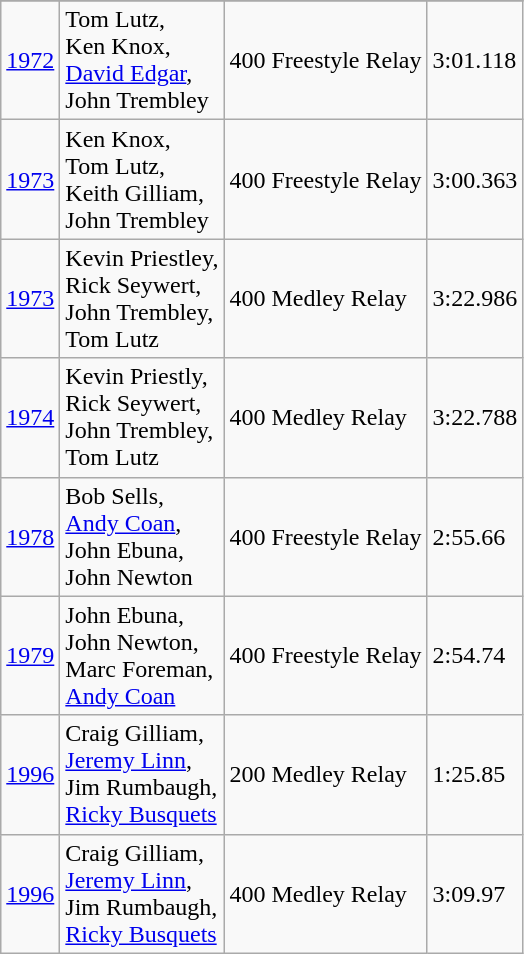<table class="wikitable">
<tr>
</tr>
<tr>
<td><a href='#'>1972</a></td>
<td>Tom Lutz, <br>Ken Knox, <br><a href='#'>David Edgar</a>, <br>John Trembley</td>
<td>400 Freestyle Relay</td>
<td>3:01.118</td>
</tr>
<tr>
<td><a href='#'>1973</a></td>
<td>Ken Knox, <br>Tom Lutz, <br>Keith Gilliam, <br>John Trembley</td>
<td>400 Freestyle Relay</td>
<td>3:00.363</td>
</tr>
<tr>
<td><a href='#'>1973</a></td>
<td>Kevin Priestley, <br> Rick Seywert, <br> John Trembley, <br> Tom Lutz</td>
<td>400 Medley Relay</td>
<td>3:22.986</td>
</tr>
<tr>
<td><a href='#'>1974</a></td>
<td>Kevin Priestly, <br> Rick Seywert, <br> John Trembley, <br> Tom Lutz</td>
<td>400 Medley Relay</td>
<td>3:22.788</td>
</tr>
<tr>
<td><a href='#'>1978</a></td>
<td>Bob Sells, <br><a href='#'>Andy Coan</a>, <br> John Ebuna, <br> John Newton</td>
<td>400 Freestyle Relay</td>
<td>2:55.66</td>
</tr>
<tr>
<td><a href='#'>1979</a></td>
<td>John Ebuna, <br> John Newton, <br> Marc Foreman, <br> <a href='#'>Andy Coan</a></td>
<td>400 Freestyle Relay</td>
<td>2:54.74</td>
</tr>
<tr>
<td><a href='#'>1996</a></td>
<td>Craig Gilliam, <br><a href='#'>Jeremy Linn</a>, <br> Jim Rumbaugh, <br><a href='#'>Ricky Busquets</a></td>
<td>200 Medley Relay</td>
<td>1:25.85</td>
</tr>
<tr>
<td><a href='#'>1996</a></td>
<td>Craig Gilliam, <br><a href='#'>Jeremy Linn</a>, <br> Jim Rumbaugh, <br><a href='#'>Ricky Busquets</a></td>
<td>400 Medley Relay</td>
<td>3:09.97</td>
</tr>
</table>
